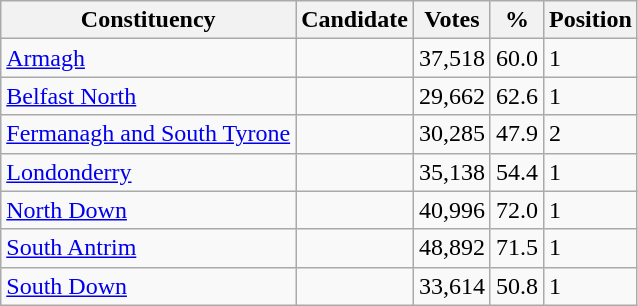<table class="wikitable sortable">
<tr>
<th>Constituency</th>
<th>Candidate</th>
<th>Votes</th>
<th>%</th>
<th>Position</th>
</tr>
<tr>
<td><a href='#'>Armagh</a></td>
<td></td>
<td>37,518</td>
<td>60.0</td>
<td>1</td>
</tr>
<tr>
<td><a href='#'>Belfast North</a></td>
<td></td>
<td>29,662</td>
<td>62.6</td>
<td>1</td>
</tr>
<tr>
<td><a href='#'>Fermanagh and South Tyrone</a></td>
<td></td>
<td>30,285</td>
<td>47.9</td>
<td>2</td>
</tr>
<tr>
<td><a href='#'>Londonderry</a></td>
<td></td>
<td>35,138</td>
<td>54.4</td>
<td>1</td>
</tr>
<tr>
<td><a href='#'>North Down</a></td>
<td></td>
<td>40,996</td>
<td>72.0</td>
<td>1</td>
</tr>
<tr>
<td><a href='#'>South Antrim</a></td>
<td></td>
<td>48,892</td>
<td>71.5</td>
<td>1</td>
</tr>
<tr>
<td><a href='#'>South Down</a></td>
<td></td>
<td>33,614</td>
<td>50.8</td>
<td>1</td>
</tr>
</table>
